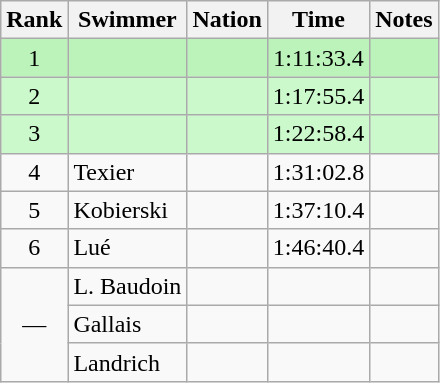<table class="wikitable sortable" style="text-align:center">
<tr>
<th>Rank</th>
<th>Swimmer</th>
<th>Nation</th>
<th>Time</th>
<th>Notes</th>
</tr>
<tr style="background:#bbf3bb;">
<td>1</td>
<td align=left></td>
<td align=left></td>
<td>1:11:33.4</td>
<td></td>
</tr>
<tr style="background:#ccf9cc;">
<td>2</td>
<td align=left></td>
<td align=left></td>
<td>1:17:55.4</td>
<td></td>
</tr>
<tr style="background:#ccf9cc;">
<td>3</td>
<td align=left></td>
<td align=left></td>
<td>1:22:58.4</td>
<td></td>
</tr>
<tr>
<td>4</td>
<td align=left>Texier</td>
<td align=left></td>
<td>1:31:02.8</td>
<td></td>
</tr>
<tr>
<td>5</td>
<td align=left>Kobierski</td>
<td align=left></td>
<td>1:37:10.4</td>
<td></td>
</tr>
<tr>
<td>6</td>
<td align=left>Lué</td>
<td align=left></td>
<td>1:46:40.4</td>
<td></td>
</tr>
<tr>
<td rowspan=3 data-sort-value=7>—</td>
<td align=left>L. Baudoin</td>
<td align=left></td>
<td></td>
<td></td>
</tr>
<tr>
<td align=left>Gallais</td>
<td align=left></td>
<td></td>
<td></td>
</tr>
<tr>
<td align=left>Landrich</td>
<td align=left></td>
<td></td>
<td></td>
</tr>
</table>
